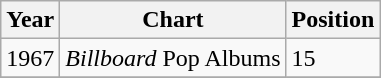<table class="wikitable">
<tr>
<th>Year</th>
<th>Chart</th>
<th>Position</th>
</tr>
<tr>
<td>1967</td>
<td><em>Billboard</em> Pop Albums</td>
<td>15</td>
</tr>
<tr>
</tr>
</table>
